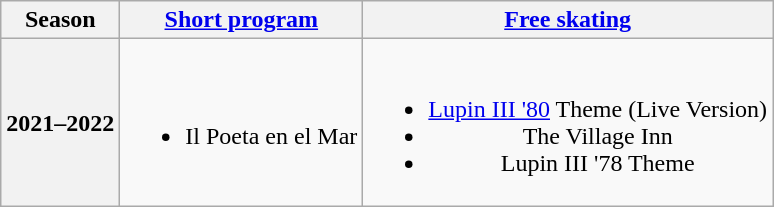<table class=wikitable style=text-align:center>
<tr>
<th>Season</th>
<th><a href='#'>Short program</a></th>
<th><a href='#'>Free skating</a></th>
</tr>
<tr>
<th>2021–2022 <br></th>
<td><br><ul><li>Il Poeta en el Mar <br> </li></ul></td>
<td><br><ul><li><a href='#'>Lupin III '80</a> Theme (Live Version)</li><li>The Village Inn <br></li><li>Lupin III '78 Theme <br> </li></ul></td>
</tr>
</table>
